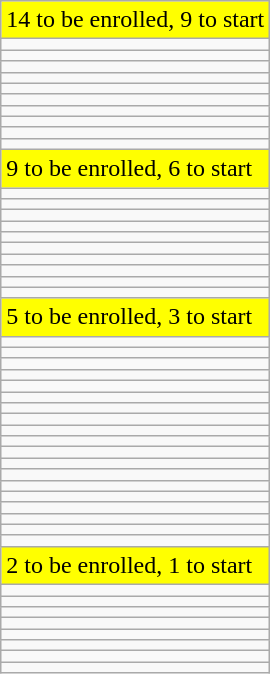<table class="wikitable">
<tr style="background:#ffff00;">
<td>14 to be enrolled, 9 to start</td>
</tr>
<tr>
<td></td>
</tr>
<tr>
<td></td>
</tr>
<tr>
<td></td>
</tr>
<tr>
<td></td>
</tr>
<tr>
<td></td>
</tr>
<tr>
<td></td>
</tr>
<tr>
<td></td>
</tr>
<tr>
<td></td>
</tr>
<tr>
<td></td>
</tr>
<tr>
<td></td>
</tr>
<tr style="background:#ffff00;">
<td>9 to be enrolled, 6 to start</td>
</tr>
<tr>
<td></td>
</tr>
<tr>
<td></td>
</tr>
<tr>
<td></td>
</tr>
<tr>
<td></td>
</tr>
<tr>
<td></td>
</tr>
<tr>
<td></td>
</tr>
<tr>
<td></td>
</tr>
<tr>
<td></td>
</tr>
<tr>
<td></td>
</tr>
<tr>
<td></td>
</tr>
<tr style="background:#ffff00;">
<td>5 to be enrolled, 3 to start</td>
</tr>
<tr>
<td></td>
</tr>
<tr>
<td></td>
</tr>
<tr>
<td></td>
</tr>
<tr>
<td></td>
</tr>
<tr>
<td></td>
</tr>
<tr>
<td></td>
</tr>
<tr>
<td></td>
</tr>
<tr>
<td></td>
</tr>
<tr>
<td></td>
</tr>
<tr>
<td></td>
</tr>
<tr>
<td></td>
</tr>
<tr>
<td></td>
</tr>
<tr>
<td></td>
</tr>
<tr>
<td></td>
</tr>
<tr>
<td></td>
</tr>
<tr>
<td></td>
</tr>
<tr>
<td></td>
</tr>
<tr>
<td></td>
</tr>
<tr>
<td></td>
</tr>
<tr style="background:#ffff00;">
<td>2 to be enrolled, 1 to start</td>
</tr>
<tr>
<td></td>
</tr>
<tr>
<td></td>
</tr>
<tr>
<td></td>
</tr>
<tr>
<td></td>
</tr>
<tr>
<td></td>
</tr>
<tr>
<td></td>
</tr>
<tr>
<td></td>
</tr>
<tr>
<td></td>
</tr>
</table>
